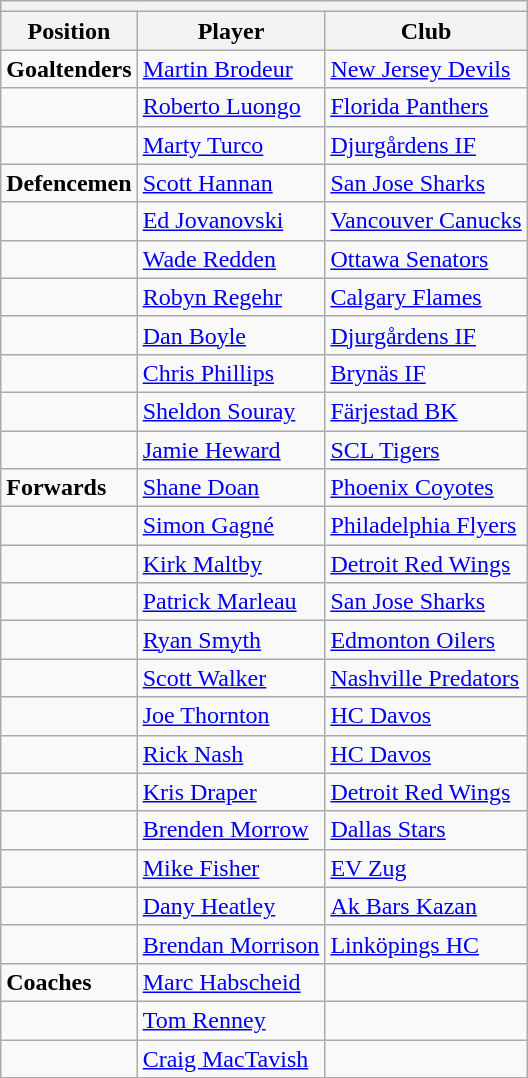<table class=wikitable>
<tr>
<th colspan="7"></th>
</tr>
<tr>
<th>Position</th>
<th>Player</th>
<th>Club</th>
</tr>
<tr>
<td><strong>Goaltenders</strong></td>
<td><a href='#'>Martin Brodeur</a></td>
<td><a href='#'>New Jersey Devils</a></td>
</tr>
<tr>
<td></td>
<td><a href='#'>Roberto Luongo</a></td>
<td><a href='#'>Florida Panthers</a></td>
</tr>
<tr>
<td></td>
<td><a href='#'>Marty Turco</a></td>
<td><a href='#'>Djurgårdens IF</a></td>
</tr>
<tr>
<td><strong>Defencemen</strong></td>
<td><a href='#'>Scott Hannan</a></td>
<td><a href='#'>San Jose Sharks</a></td>
</tr>
<tr>
<td></td>
<td><a href='#'>Ed Jovanovski</a></td>
<td><a href='#'>Vancouver Canucks</a></td>
</tr>
<tr>
<td></td>
<td><a href='#'>Wade Redden</a></td>
<td><a href='#'>Ottawa Senators</a></td>
</tr>
<tr>
<td></td>
<td><a href='#'>Robyn Regehr</a></td>
<td><a href='#'>Calgary Flames</a></td>
</tr>
<tr>
<td></td>
<td><a href='#'>Dan Boyle</a></td>
<td><a href='#'>Djurgårdens IF</a></td>
</tr>
<tr>
<td></td>
<td><a href='#'>Chris Phillips</a></td>
<td><a href='#'>Brynäs IF</a></td>
</tr>
<tr>
<td></td>
<td><a href='#'>Sheldon Souray</a></td>
<td><a href='#'>Färjestad BK</a></td>
</tr>
<tr>
<td></td>
<td><a href='#'>Jamie Heward</a></td>
<td><a href='#'>SCL Tigers</a></td>
</tr>
<tr>
<td><strong>Forwards</strong></td>
<td><a href='#'>Shane Doan</a></td>
<td><a href='#'>Phoenix Coyotes</a></td>
</tr>
<tr>
<td></td>
<td><a href='#'>Simon Gagné</a></td>
<td><a href='#'>Philadelphia Flyers</a></td>
</tr>
<tr>
<td></td>
<td><a href='#'>Kirk Maltby</a></td>
<td><a href='#'>Detroit Red Wings</a></td>
</tr>
<tr>
<td></td>
<td><a href='#'>Patrick Marleau</a></td>
<td><a href='#'>San Jose Sharks</a></td>
</tr>
<tr>
<td></td>
<td><a href='#'>Ryan Smyth</a></td>
<td><a href='#'>Edmonton Oilers</a></td>
</tr>
<tr>
<td></td>
<td><a href='#'>Scott Walker</a></td>
<td><a href='#'>Nashville Predators</a></td>
</tr>
<tr>
<td></td>
<td><a href='#'>Joe Thornton</a></td>
<td><a href='#'>HC Davos</a></td>
</tr>
<tr>
<td></td>
<td><a href='#'>Rick Nash</a></td>
<td><a href='#'>HC Davos</a></td>
</tr>
<tr>
<td></td>
<td><a href='#'>Kris Draper</a></td>
<td><a href='#'>Detroit Red Wings</a></td>
</tr>
<tr>
<td></td>
<td><a href='#'>Brenden Morrow</a></td>
<td><a href='#'>Dallas Stars</a></td>
</tr>
<tr>
<td></td>
<td><a href='#'>Mike Fisher</a></td>
<td><a href='#'>EV Zug</a></td>
</tr>
<tr>
<td></td>
<td><a href='#'>Dany Heatley</a></td>
<td><a href='#'>Ak Bars Kazan</a></td>
</tr>
<tr>
<td></td>
<td><a href='#'>Brendan Morrison</a></td>
<td><a href='#'>Linköpings HC</a></td>
</tr>
<tr>
<td><strong>Coaches</strong></td>
<td><a href='#'>Marc Habscheid</a></td>
<td></td>
</tr>
<tr>
<td></td>
<td><a href='#'>Tom Renney</a></td>
<td></td>
</tr>
<tr>
<td></td>
<td><a href='#'>Craig MacTavish</a></td>
<td></td>
</tr>
</table>
